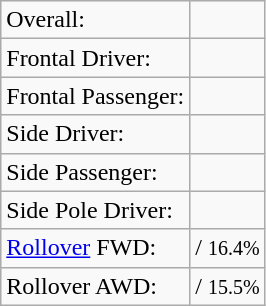<table class="wikitable">
<tr>
<td>Overall:</td>
<td></td>
</tr>
<tr>
<td>Frontal Driver:</td>
<td></td>
</tr>
<tr>
<td>Frontal Passenger:</td>
<td></td>
</tr>
<tr>
<td>Side Driver:</td>
<td></td>
</tr>
<tr>
<td>Side Passenger:</td>
<td></td>
</tr>
<tr>
<td>Side Pole Driver:</td>
<td></td>
</tr>
<tr>
<td><a href='#'>Rollover</a> FWD:</td>
<td> / <small>16.4%</small></td>
</tr>
<tr>
<td>Rollover AWD:</td>
<td> / <small>15.5%</small></td>
</tr>
</table>
